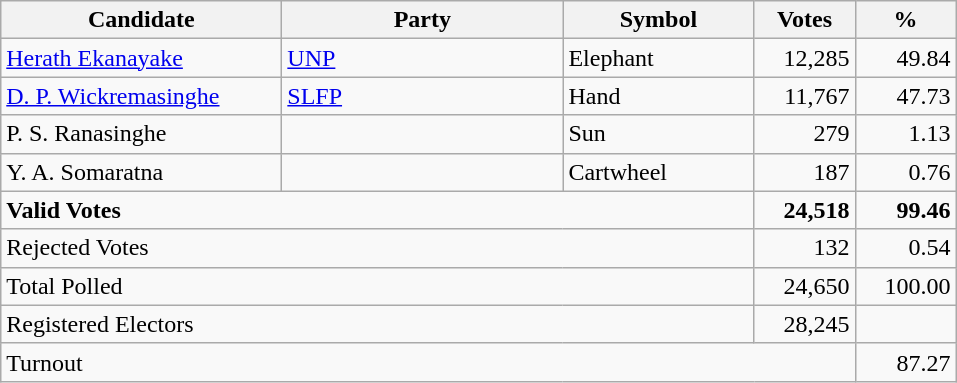<table class="wikitable" border="1" style="text-align:right;">
<tr>
<th align=left width="180">Candidate</th>
<th align=left width="180">Party</th>
<th align=left width="120">Symbol</th>
<th align=left width="60">Votes</th>
<th align=left width="60">%</th>
</tr>
<tr>
<td align=left><a href='#'>Herath Ekanayake</a></td>
<td align=left><a href='#'>UNP</a></td>
<td align=left>Elephant</td>
<td align=right>12,285</td>
<td align=right>49.84</td>
</tr>
<tr>
<td align=left><a href='#'>D. P. Wickremasinghe</a></td>
<td align=left><a href='#'>SLFP</a></td>
<td align=left>Hand</td>
<td align=right>11,767</td>
<td align=right>47.73</td>
</tr>
<tr>
<td align=left>P. S. Ranasinghe</td>
<td></td>
<td align=left>Sun</td>
<td align=right>279</td>
<td align=right>1.13</td>
</tr>
<tr>
<td align=left>Y. A. Somaratna</td>
<td></td>
<td align=left>Cartwheel</td>
<td align=right>187</td>
<td align=right>0.76</td>
</tr>
<tr>
<td align=left colspan=3><strong>Valid Votes</strong></td>
<td align=right><strong>24,518</strong></td>
<td align=right><strong>99.46</strong></td>
</tr>
<tr>
<td align=left colspan=3>Rejected Votes</td>
<td align=right>132</td>
<td align=right>0.54</td>
</tr>
<tr>
<td align=left colspan=3>Total Polled</td>
<td align=right>24,650</td>
<td align=right>100.00</td>
</tr>
<tr>
<td align=left colspan=3>Registered Electors</td>
<td align=right>28,245</td>
<td></td>
</tr>
<tr>
<td align=left colspan=4>Turnout</td>
<td align=right>87.27</td>
</tr>
</table>
